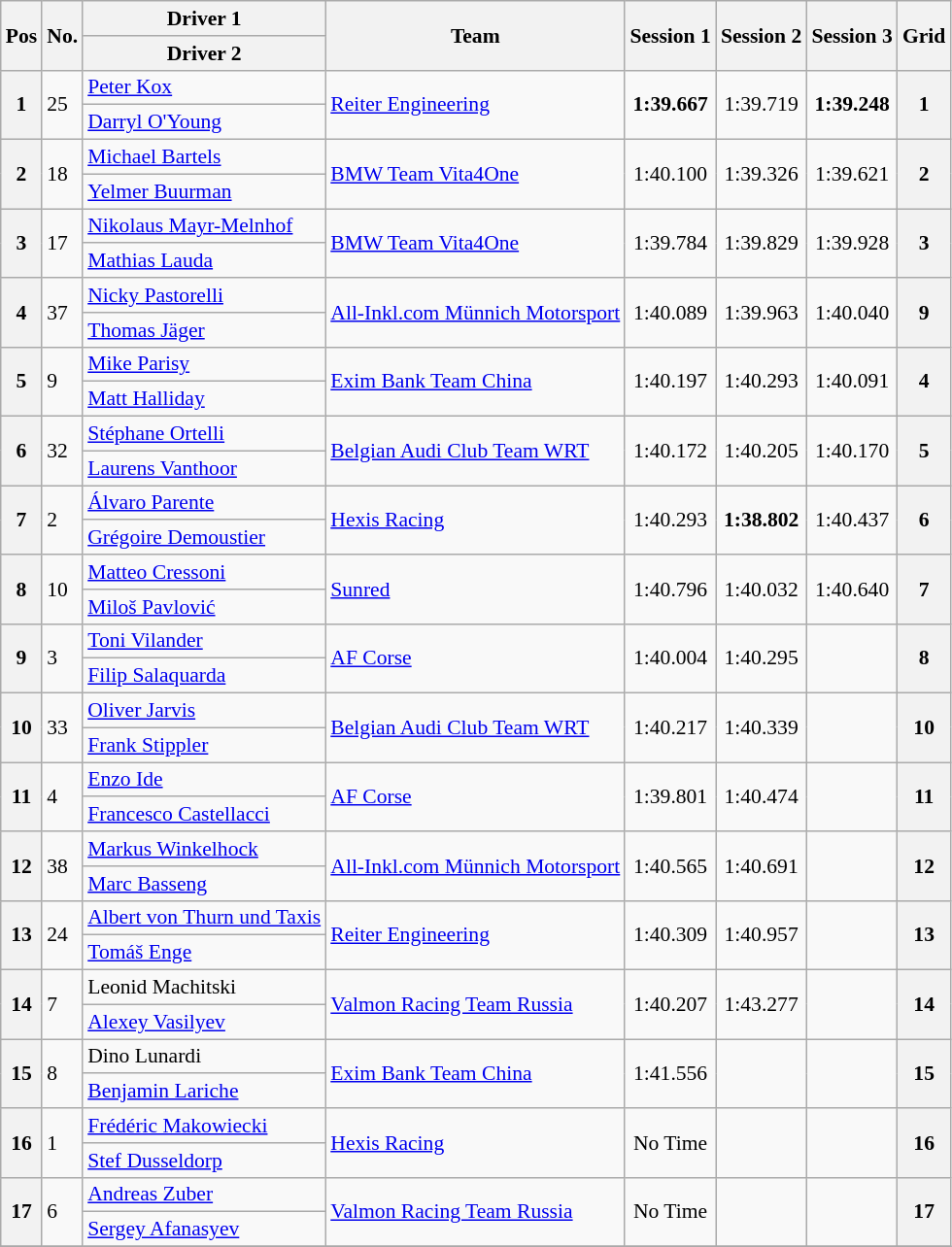<table class="wikitable" style="font-size: 90%;">
<tr>
<th rowspan=2>Pos</th>
<th rowspan=2>No.</th>
<th>Driver 1</th>
<th rowspan=2>Team</th>
<th rowspan=2>Session 1</th>
<th rowspan=2>Session 2</th>
<th rowspan=2>Session 3</th>
<th rowspan=2>Grid</th>
</tr>
<tr>
<th>Driver 2</th>
</tr>
<tr>
<th rowspan=2>1</th>
<td rowspan=2>25</td>
<td> <a href='#'>Peter Kox</a></td>
<td rowspan=2> <a href='#'>Reiter Engineering</a></td>
<td rowspan=2 align="center"><strong>1:39.667</strong></td>
<td rowspan=2 align="center">1:39.719</td>
<td rowspan=2 align="center"><strong>1:39.248</strong></td>
<th rowspan=2>1</th>
</tr>
<tr>
<td> <a href='#'>Darryl O'Young</a></td>
</tr>
<tr>
<th rowspan=2>2</th>
<td rowspan=2>18</td>
<td> <a href='#'>Michael Bartels</a></td>
<td rowspan=2> <a href='#'>BMW Team Vita4One</a></td>
<td rowspan=2 align="center">1:40.100</td>
<td rowspan=2 align="center">1:39.326</td>
<td rowspan=2 align="center">1:39.621</td>
<th rowspan=2>2</th>
</tr>
<tr>
<td> <a href='#'>Yelmer Buurman</a></td>
</tr>
<tr>
<th rowspan=2>3</th>
<td rowspan=2>17</td>
<td> <a href='#'>Nikolaus Mayr-Melnhof</a></td>
<td rowspan=2> <a href='#'>BMW Team Vita4One</a></td>
<td rowspan=2 align="center">1:39.784</td>
<td rowspan=2 align="center">1:39.829</td>
<td rowspan=2 align="center">1:39.928</td>
<th rowspan=2>3</th>
</tr>
<tr>
<td> <a href='#'>Mathias Lauda</a></td>
</tr>
<tr>
<th rowspan=2>4</th>
<td rowspan=2>37</td>
<td> <a href='#'>Nicky Pastorelli</a></td>
<td rowspan=2> <a href='#'>All-Inkl.com Münnich Motorsport</a></td>
<td rowspan=2 align="center">1:40.089</td>
<td rowspan=2 align="center">1:39.963</td>
<td rowspan=2 align="center">1:40.040</td>
<th rowspan=2>9</th>
</tr>
<tr>
<td> <a href='#'>Thomas Jäger</a></td>
</tr>
<tr>
<th rowspan=2>5</th>
<td rowspan=2>9</td>
<td> <a href='#'>Mike Parisy</a></td>
<td rowspan=2> <a href='#'>Exim Bank Team China</a></td>
<td rowspan=2 align="center">1:40.197</td>
<td rowspan=2 align="center">1:40.293</td>
<td rowspan=2 align="center">1:40.091</td>
<th rowspan=2>4</th>
</tr>
<tr>
<td> <a href='#'>Matt Halliday</a></td>
</tr>
<tr>
<th rowspan=2>6</th>
<td rowspan=2>32</td>
<td> <a href='#'>Stéphane Ortelli</a></td>
<td rowspan=2> <a href='#'>Belgian Audi Club Team WRT</a></td>
<td rowspan=2 align="center">1:40.172</td>
<td rowspan=2 align="center">1:40.205</td>
<td rowspan=2 align="center">1:40.170</td>
<th rowspan=2>5</th>
</tr>
<tr>
<td> <a href='#'>Laurens Vanthoor</a></td>
</tr>
<tr>
<th rowspan=2>7</th>
<td rowspan=2>2</td>
<td> <a href='#'>Álvaro Parente</a></td>
<td rowspan=2> <a href='#'>Hexis Racing</a></td>
<td rowspan=2 align="center">1:40.293</td>
<td rowspan=2 align="center"><strong>1:38.802</strong></td>
<td rowspan=2 align="center">1:40.437</td>
<th rowspan=2>6</th>
</tr>
<tr>
<td> <a href='#'>Grégoire Demoustier</a></td>
</tr>
<tr>
<th rowspan=2>8</th>
<td rowspan=2>10</td>
<td> <a href='#'>Matteo Cressoni</a></td>
<td rowspan=2> <a href='#'>Sunred</a></td>
<td rowspan=2 align="center">1:40.796</td>
<td rowspan=2 align="center">1:40.032</td>
<td rowspan=2 align="center">1:40.640</td>
<th rowspan=2>7</th>
</tr>
<tr>
<td> <a href='#'>Miloš Pavlović</a></td>
</tr>
<tr>
<th rowspan=2>9</th>
<td rowspan=2>3</td>
<td> <a href='#'>Toni Vilander</a></td>
<td rowspan=2> <a href='#'>AF Corse</a></td>
<td rowspan=2 align="center">1:40.004</td>
<td rowspan=2 align="center">1:40.295</td>
<td rowspan=2 align="center"></td>
<th rowspan=2>8</th>
</tr>
<tr>
<td> <a href='#'>Filip Salaquarda</a></td>
</tr>
<tr>
<th rowspan=2>10</th>
<td rowspan=2>33</td>
<td> <a href='#'>Oliver Jarvis</a></td>
<td rowspan=2> <a href='#'>Belgian Audi Club Team WRT</a></td>
<td rowspan=2 align="center">1:40.217</td>
<td rowspan=2 align="center">1:40.339</td>
<td rowspan=2 align="center"></td>
<th rowspan=2>10</th>
</tr>
<tr>
<td> <a href='#'>Frank Stippler</a></td>
</tr>
<tr>
<th rowspan=2>11</th>
<td rowspan=2>4</td>
<td> <a href='#'>Enzo Ide</a></td>
<td rowspan=2> <a href='#'>AF Corse</a></td>
<td rowspan=2 align="center">1:39.801</td>
<td rowspan=2 align="center">1:40.474</td>
<td rowspan=2 align="center"></td>
<th rowspan=2>11</th>
</tr>
<tr>
<td> <a href='#'>Francesco Castellacci</a></td>
</tr>
<tr>
<th rowspan=2>12</th>
<td rowspan=2>38</td>
<td> <a href='#'>Markus Winkelhock</a></td>
<td rowspan=2> <a href='#'>All-Inkl.com Münnich Motorsport</a></td>
<td rowspan=2 align="center">1:40.565</td>
<td rowspan=2 align="center">1:40.691</td>
<td rowspan=2 align="center"></td>
<th rowspan=2>12</th>
</tr>
<tr>
<td> <a href='#'>Marc Basseng</a></td>
</tr>
<tr>
<th rowspan=2>13</th>
<td rowspan=2>24</td>
<td> <a href='#'>Albert von Thurn und Taxis</a></td>
<td rowspan=2> <a href='#'>Reiter Engineering</a></td>
<td rowspan=2 align="center">1:40.309</td>
<td rowspan=2 align="center">1:40.957</td>
<td rowspan=2 align="center"></td>
<th rowspan=2>13</th>
</tr>
<tr>
<td> <a href='#'>Tomáš Enge</a></td>
</tr>
<tr>
<th rowspan=2>14</th>
<td rowspan=2>7</td>
<td> Leonid Machitski</td>
<td rowspan=2> <a href='#'>Valmon Racing Team Russia</a></td>
<td rowspan=2 align="center">1:40.207</td>
<td rowspan=2 align="center">1:43.277</td>
<td rowspan=2 align="center"></td>
<th rowspan=2>14</th>
</tr>
<tr>
<td> <a href='#'>Alexey Vasilyev</a></td>
</tr>
<tr>
<th rowspan=2>15</th>
<td rowspan=2>8</td>
<td> Dino Lunardi</td>
<td rowspan=2> <a href='#'>Exim Bank Team China</a></td>
<td rowspan=2 align="center">1:41.556</td>
<td rowspan=2 align="center"></td>
<td rowspan=2 align="center"></td>
<th rowspan=2>15</th>
</tr>
<tr>
<td> <a href='#'>Benjamin Lariche</a></td>
</tr>
<tr>
<th rowspan=2>16</th>
<td rowspan=2>1</td>
<td> <a href='#'>Frédéric Makowiecki</a></td>
<td rowspan=2> <a href='#'>Hexis Racing</a></td>
<td rowspan=2 align="center">No Time</td>
<td rowspan=2 align="center"></td>
<td rowspan=2 align="center"></td>
<th rowspan=2>16</th>
</tr>
<tr>
<td> <a href='#'>Stef Dusseldorp</a></td>
</tr>
<tr>
<th rowspan=2>17</th>
<td rowspan=2>6</td>
<td> <a href='#'>Andreas Zuber</a></td>
<td rowspan=2> <a href='#'>Valmon Racing Team Russia</a></td>
<td rowspan=2 align="center">No Time</td>
<td rowspan=2 align="center"></td>
<td rowspan=2 align="center"></td>
<th rowspan=2>17</th>
</tr>
<tr>
<td> <a href='#'>Sergey Afanasyev</a></td>
</tr>
<tr>
</tr>
</table>
